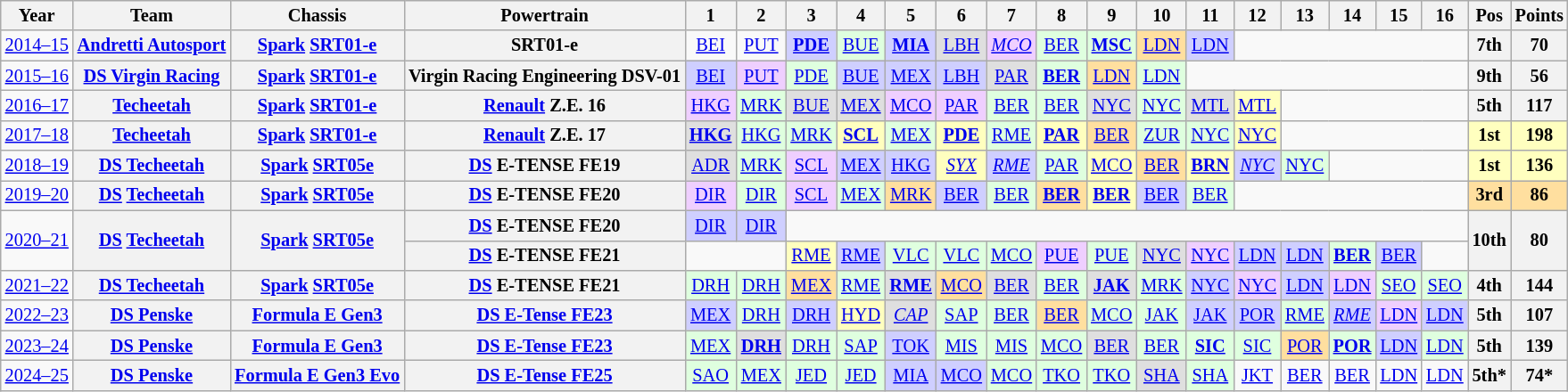<table class="wikitable" style="text-align:center; font-size:85%">
<tr>
<th>Year</th>
<th>Team</th>
<th>Chassis</th>
<th>Powertrain</th>
<th>1</th>
<th>2</th>
<th>3</th>
<th>4</th>
<th>5</th>
<th>6</th>
<th>7</th>
<th>8</th>
<th>9</th>
<th>10</th>
<th>11</th>
<th>12</th>
<th>13</th>
<th>14</th>
<th>15</th>
<th>16</th>
<th>Pos</th>
<th>Points</th>
</tr>
<tr>
<td nowrap><a href='#'>2014–15</a></td>
<th nowrap><a href='#'>Andretti Autosport</a></th>
<th nowrap><a href='#'>Spark</a> <a href='#'>SRT01-e</a></th>
<th>SRT01-e</th>
<td><a href='#'>BEI</a></td>
<td><a href='#'>PUT</a></td>
<td style="background:#CFCFFF;"><strong><a href='#'>PDE</a></strong><br></td>
<td style="background:#DFFFDF;"><a href='#'>BUE</a><br></td>
<td style="background:#CFCFFF;"><strong><a href='#'>MIA</a></strong><br></td>
<td style="background:#DFDFDF;"><a href='#'>LBH</a><br></td>
<td style="background:#EFCFFF;"><em><a href='#'>MCO</a></em><br></td>
<td style="background:#DFFFDF;"><a href='#'>BER</a><br></td>
<td style="background:#DFFFDF;"><strong><a href='#'>MSC</a></strong><br></td>
<td style="background:#FFDF9F;"><a href='#'>LDN</a><br></td>
<td style="background:#CFCFFF;"><a href='#'>LDN</a><br></td>
<td colspan=5></td>
<th>7th</th>
<th>70</th>
</tr>
<tr>
<td nowrap><a href='#'>2015–16</a></td>
<th nowrap><a href='#'>DS Virgin Racing</a></th>
<th nowrap><a href='#'>Spark</a> <a href='#'>SRT01-e</a></th>
<th nowrap>Virgin Racing Engineering DSV-01</th>
<td style="background:#CFCFFF;"><a href='#'>BEI</a><br></td>
<td style="background:#EFCFFF;"><a href='#'>PUT</a><br></td>
<td style="background:#DFFFDF;"><a href='#'>PDE</a><br></td>
<td style="background:#CFCFFF;"><a href='#'>BUE</a><br></td>
<td style="background:#CFCFFF;"><a href='#'>MEX</a><br></td>
<td style="background:#CFCFFF;"><a href='#'>LBH</a><br></td>
<td style="background:#DFDFDF;"><a href='#'>PAR</a><br></td>
<td style="background:#DFFFDF;"><strong><a href='#'>BER</a></strong><br></td>
<td style="background:#FFDF9F;"><a href='#'>LDN</a><br></td>
<td style="background:#DFFFDF;"><a href='#'>LDN</a><br></td>
<td colspan=6></td>
<th>9th</th>
<th>56</th>
</tr>
<tr>
<td nowrap><a href='#'>2016–17</a></td>
<th nowrap><a href='#'>Techeetah</a></th>
<th nowrap><a href='#'>Spark</a> <a href='#'>SRT01-e</a></th>
<th nowrap><a href='#'>Renault</a> Z.E. 16</th>
<td style="background:#EFCFFF;"><a href='#'>HKG</a><br></td>
<td style="background:#DFFFDF;"><a href='#'>MRK</a><br></td>
<td style="background:#DFDFDF;"><a href='#'>BUE</a><br></td>
<td style="background:#DFDFDF;"><a href='#'>MEX</a><br></td>
<td style="background:#EFCFFF;"><a href='#'>MCO</a><br></td>
<td style="background:#EFCFFF;"><a href='#'>PAR</a><br></td>
<td style="background:#DFFFDF;"><a href='#'>BER</a><br></td>
<td style="background:#DFFFDF;"><a href='#'>BER</a><br></td>
<td style="background:#DFDFDF;"><a href='#'>NYC</a><br></td>
<td style="background:#DFFFDF;"><a href='#'>NYC</a><br></td>
<td style="background:#DFDFDF;"><a href='#'>MTL</a><br></td>
<td style="background:#FFFFBF;"><a href='#'>MTL</a><br></td>
<td colspan=4></td>
<th>5th</th>
<th>117</th>
</tr>
<tr>
<td nowrap><a href='#'>2017–18</a></td>
<th nowrap><a href='#'>Techeetah</a></th>
<th nowrap><a href='#'>Spark</a> <a href='#'>SRT01-e</a></th>
<th nowrap><a href='#'>Renault</a> Z.E. 17</th>
<td style="background:#DFDFDF;"><strong><a href='#'>HKG</a></strong><br></td>
<td style="background:#DFFFDF;"><a href='#'>HKG</a><br></td>
<td style="background:#DFFFDF;"><a href='#'>MRK</a><br></td>
<td style="background:#FFFFBF;"><strong><a href='#'>SCL</a></strong><br></td>
<td style="background:#DFFFDF;"><a href='#'>MEX</a><br></td>
<td style="background:#FFFFBF;"><strong><a href='#'>PDE</a></strong><br></td>
<td style="background:#DFFFDF;"><a href='#'>RME</a><br></td>
<td style="background:#FFFFBF;"><strong><a href='#'>PAR</a></strong><br></td>
<td style="background:#FFDF9F;"><a href='#'>BER</a><br></td>
<td style="background:#DFFFDF;"><a href='#'>ZUR</a><br></td>
<td style="background:#DFFFDF;"><a href='#'>NYC</a><br></td>
<td style="background:#FFFFBF;"><a href='#'>NYC</a><br></td>
<td colspan=4></td>
<th style="background:#FFFFBF;">1st</th>
<th style="background:#FFFFBF;">198</th>
</tr>
<tr>
<td nowrap><a href='#'>2018–19</a></td>
<th nowrap><a href='#'>DS Techeetah</a></th>
<th nowrap><a href='#'>Spark</a> <a href='#'>SRT05e</a></th>
<th nowrap><a href='#'>DS</a> E-TENSE FE19</th>
<td style="background:#DFDFDF;"><a href='#'>ADR</a><br></td>
<td style="background:#DFFFDF;"><a href='#'>MRK</a><br></td>
<td style="background:#EFCFFF;"><a href='#'>SCL</a><br></td>
<td style="background:#CFCFFF;"><a href='#'>MEX</a><br></td>
<td style="background:#CFCFFF;"><a href='#'>HKG</a><br></td>
<td style="background:#FFFFBF;"><em><a href='#'>SYX</a></em><br></td>
<td style="background:#CFCFFF;"><em><a href='#'>RME</a></em><br></td>
<td style="background:#DFFFDF;"><a href='#'>PAR</a><br></td>
<td style="background:#FFFFBF;"><a href='#'>MCO</a><br></td>
<td style="background:#FFDF9F;"><a href='#'>BER</a><br></td>
<td style="background:#FFFFBF;"><strong><a href='#'>BRN</a></strong><br></td>
<td style="background:#CFCFFF;"><em><a href='#'>NYC</a></em><br></td>
<td style="background:#DFFFDF;"><a href='#'>NYC</a><br></td>
<td colspan=3></td>
<th style="background:#FFFFBF;">1st</th>
<th style="background:#FFFFBF;">136</th>
</tr>
<tr>
<td nowrap><a href='#'>2019–20</a></td>
<th nowrap><a href='#'>DS</a> <a href='#'>Techeetah</a></th>
<th nowrap><a href='#'>Spark</a> <a href='#'>SRT05e</a></th>
<th nowrap><a href='#'>DS</a> E-TENSE FE20</th>
<td style="background:#EFCFFF;"><a href='#'>DIR</a><br></td>
<td style="background:#DFFFDF;"><a href='#'>DIR</a><br></td>
<td style="background:#EFCFFF;"><a href='#'>SCL</a><br></td>
<td style="background:#DFFFDF;"><a href='#'>MEX</a><br></td>
<td style="background:#FFDF9F;"><a href='#'>MRK</a><br></td>
<td style="background:#CFCFFF;"><a href='#'>BER</a><br></td>
<td style="background:#DFFFDF;"><a href='#'>BER</a><br></td>
<td style="background:#FFDF9F;"><strong><a href='#'>BER</a></strong><br></td>
<td style="background:#FFFFBF;"><strong><a href='#'>BER</a></strong><br></td>
<td style="background:#CFCFFF;"><a href='#'>BER</a><br></td>
<td style="background:#DFFFDF;"><a href='#'>BER</a><br></td>
<td colspan=5></td>
<th style="background:#FFDF9F;">3rd</th>
<th style="background:#FFDF9F;">86</th>
</tr>
<tr>
<td rowspan=2 nowrap><a href='#'>2020–21</a></td>
<th rowspan=2 nowrap><a href='#'>DS</a> <a href='#'>Techeetah</a></th>
<th rowspan=2 nowrap><a href='#'>Spark</a> <a href='#'>SRT05e</a></th>
<th nowrap><a href='#'>DS</a> E-TENSE FE20</th>
<td style="background:#CFCFFF;"><a href='#'>DIR</a><br></td>
<td style="background:#CFCFFF;"><a href='#'>DIR</a><br></td>
<td colspan=14></td>
<th rowspan=2>10th</th>
<th rowspan=2>80</th>
</tr>
<tr>
<th nowrap><a href='#'>DS</a> E-TENSE FE21</th>
<td colspan=2></td>
<td style="background:#FFFFBF;"><a href='#'>RME</a><br></td>
<td style="background:#CFCFFF;"><a href='#'>RME</a><br></td>
<td style="background:#DFFFDF;"><a href='#'>VLC</a><br></td>
<td style="background:#DFFFDF;"><a href='#'>VLC</a><br></td>
<td style="background:#DFFFDF;"><a href='#'>MCO</a><br></td>
<td style="background:#EFCFFF;"><a href='#'>PUE</a><br></td>
<td style="background:#DFFFDF;"><a href='#'>PUE</a><br></td>
<td style="background:#DFDFDF;"><a href='#'>NYC</a><br></td>
<td style="background:#EFCFFF;"><a href='#'>NYC</a><br></td>
<td style="background:#CFCFFF;"><a href='#'>LDN</a><br></td>
<td style="background:#CFCFFF;"><a href='#'>LDN</a><br></td>
<td style="background:#DFFFDF;"><strong><a href='#'>BER</a></strong><br></td>
<td style="background:#CFCFFF;"><a href='#'>BER</a><br></td>
<td></td>
</tr>
<tr>
<td nowrap><a href='#'>2021–22</a></td>
<th nowrap><a href='#'>DS Techeetah</a></th>
<th nowrap><a href='#'>Spark</a> <a href='#'>SRT05e</a></th>
<th nowrap><a href='#'>DS</a> E-TENSE FE21</th>
<td style="background:#DFFFDF;"><a href='#'>DRH</a><br></td>
<td style="background:#DFFFDF;"><a href='#'>DRH</a><br></td>
<td style="background:#FFDF9F;"><a href='#'>MEX</a><br></td>
<td style="background:#DFFFDF;"><a href='#'>RME</a><br></td>
<td style="background:#DFDFDF;"><strong><a href='#'>RME</a></strong><br></td>
<td style="background:#FFDF9F;"><a href='#'>MCO</a><br></td>
<td style="background:#DFDFDF;"><a href='#'>BER</a><br></td>
<td style="background:#DFFFDF;"><a href='#'>BER</a><br></td>
<td style="background:#DFDFDF;"><strong><a href='#'>JAK</a></strong><br></td>
<td style="background:#DFFFDF;"><a href='#'>MRK</a><br></td>
<td style="background:#CFCFFF;"><a href='#'>NYC</a><br></td>
<td style="background:#EFCFFF;"><a href='#'>NYC</a><br></td>
<td style="background:#CFCFFF;"><a href='#'>LDN</a><br></td>
<td style="background:#EFCFFF;"><a href='#'>LDN</a><br></td>
<td style="background:#DFFFDF;"><a href='#'>SEO</a><br></td>
<td style="background:#DFFFDF;"><a href='#'>SEO</a><br></td>
<th>4th</th>
<th>144</th>
</tr>
<tr>
<td nowrap><a href='#'>2022–23</a></td>
<th nowrap><a href='#'>DS Penske</a></th>
<th nowrap><a href='#'>Formula E Gen3</a></th>
<th nowrap><a href='#'>DS E-Tense FE23</a></th>
<td style="background:#CFCFFF;"><a href='#'>MEX</a><br></td>
<td style="background:#DFFFDF;"><a href='#'>DRH</a><br></td>
<td style="background:#CFCFFF;"><a href='#'>DRH</a><br></td>
<td style="background:#FFFFBF;"><a href='#'>HYD</a><br></td>
<td style="background:#DFDFDF;"><em><a href='#'>CAP</a></em><br></td>
<td style="background:#dfffdf;"><a href='#'>SAP</a><br></td>
<td style="background:#dfffdf;"><a href='#'>BER</a><br></td>
<td style="background:#ffdf9f;"><a href='#'>BER</a><br></td>
<td style="background:#dfffdf;"><a href='#'>MCO</a><br></td>
<td style="background:#dfffdf;"><a href='#'>JAK</a><br></td>
<td style="background:#cfcfff;"><a href='#'>JAK</a><br></td>
<td style="background:#cfcfff;"><a href='#'>POR</a><br></td>
<td style="background:#dfffdf;"><a href='#'>RME</a><br></td>
<td style="background:#cfcfff;"><em><a href='#'>RME</a></em><br></td>
<td style="background:#EFCFFF;"><a href='#'>LDN</a><br></td>
<td style="background:#CFCFFF;"><a href='#'>LDN</a><br></td>
<th>5th</th>
<th>107</th>
</tr>
<tr>
<td nowrap><a href='#'>2023–24</a></td>
<th nowrap><a href='#'>DS Penske</a></th>
<th nowrap><a href='#'>Formula E Gen3</a></th>
<th nowrap><a href='#'>DS E-Tense FE23</a></th>
<td style="background:#dfffdf;"><a href='#'>MEX</a><br></td>
<td style="background:#dfdfdf;"><strong><a href='#'>DRH</a></strong><br></td>
<td style="background:#dfffdf;"><a href='#'>DRH</a><br></td>
<td style="background:#dfffdf;"><a href='#'>SAP</a><br></td>
<td style="background:#cfcfff;"><a href='#'>TOK</a><br></td>
<td style="background:#dfffdf;"><a href='#'>MIS</a><br></td>
<td style="background:#dfffdf;"><a href='#'>MIS</a><br></td>
<td style="background:#dfffdf;"><a href='#'>MCO</a><br></td>
<td style="background:#dfdfdf;"><a href='#'>BER</a><br></td>
<td style="background:#dfffdf;"><a href='#'>BER</a><br></td>
<td style="background:#dfffdf;"><strong><a href='#'>SIC</a></strong><br></td>
<td style="background:#dfffdf;"><a href='#'>SIC</a><br></td>
<td style="background:#ffdf9f;"><a href='#'>POR</a><br></td>
<td style="background:#dfffdf;"><strong><a href='#'>POR</a></strong><br></td>
<td style="background:#cfcfff;"><a href='#'>LDN</a><br></td>
<td style="background:#dfffdf;"><a href='#'>LDN</a><br></td>
<th>5th</th>
<th>139</th>
</tr>
<tr>
<td><a href='#'>2024–25</a></td>
<th><a href='#'>DS Penske</a></th>
<th><a href='#'>Formula E Gen3 Evo</a></th>
<th><a href='#'>DS E-Tense FE25</a></th>
<td style="background:#DFFFDF;"><a href='#'>SAO</a><br></td>
<td style="background:#DFFFDF;"><a href='#'>MEX</a><br></td>
<td style="background:#DFFFDF;"><a href='#'>JED</a><br></td>
<td style="background:#DFFFDF;"><a href='#'>JED</a><br></td>
<td style="background:#CFCFFF;"><a href='#'>MIA</a><br></td>
<td style="background:#CFCFFF;"><a href='#'>MCO</a><br></td>
<td style="background:#DFFFDF;"><a href='#'>MCO</a><br></td>
<td style="background:#DFFFDF;"><a href='#'>TKO</a><br> </td>
<td style="background:#DFFFDF;"><a href='#'>TKO</a><br> </td>
<td style="background:#DFDFDF;"><a href='#'>SHA</a><br></td>
<td style="background:#DFFFDF;"><a href='#'>SHA</a><br></td>
<td><a href='#'>JKT</a></td>
<td><a href='#'>BER</a></td>
<td><a href='#'>BER</a></td>
<td><a href='#'>LDN</a></td>
<td><a href='#'>LDN</a></td>
<th>5th*</th>
<th>74*</th>
</tr>
</table>
